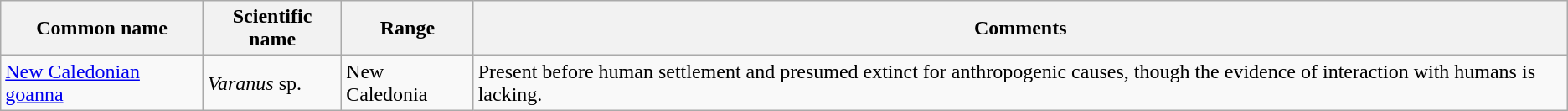<table class="wikitable sortable">
<tr>
<th>Common name</th>
<th>Scientific name</th>
<th>Range</th>
<th class="unsortable">Comments</th>
</tr>
<tr>
<td><a href='#'>New Caledonian goanna</a></td>
<td><em>Varanus</em> sp.</td>
<td>New Caledonia</td>
<td>Present before human settlement and presumed extinct for anthropogenic causes, though the evidence of interaction with humans is lacking.</td>
</tr>
</table>
